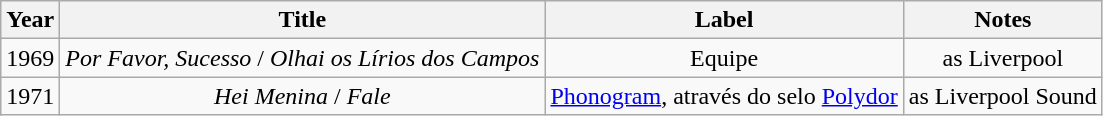<table class="wikitable">
<tr>
<th>Year</th>
<th>Title</th>
<th>Label</th>
<th>Notes</th>
</tr>
<tr>
<td align="center">1969</td>
<td align="center"><em>Por Favor, Sucesso</em> / <em>Olhai os Lírios dos Campos</em></td>
<td align="center">Equipe</td>
<td align="center">as Liverpool</td>
</tr>
<tr>
<td align="center">1971</td>
<td align="center"><em>Hei Menina</em> / <em>Fale</em></td>
<td align="center"><a href='#'>Phonogram</a>, através do selo <a href='#'>Polydor</a></td>
<td align="center">as Liverpool Sound</td>
</tr>
</table>
